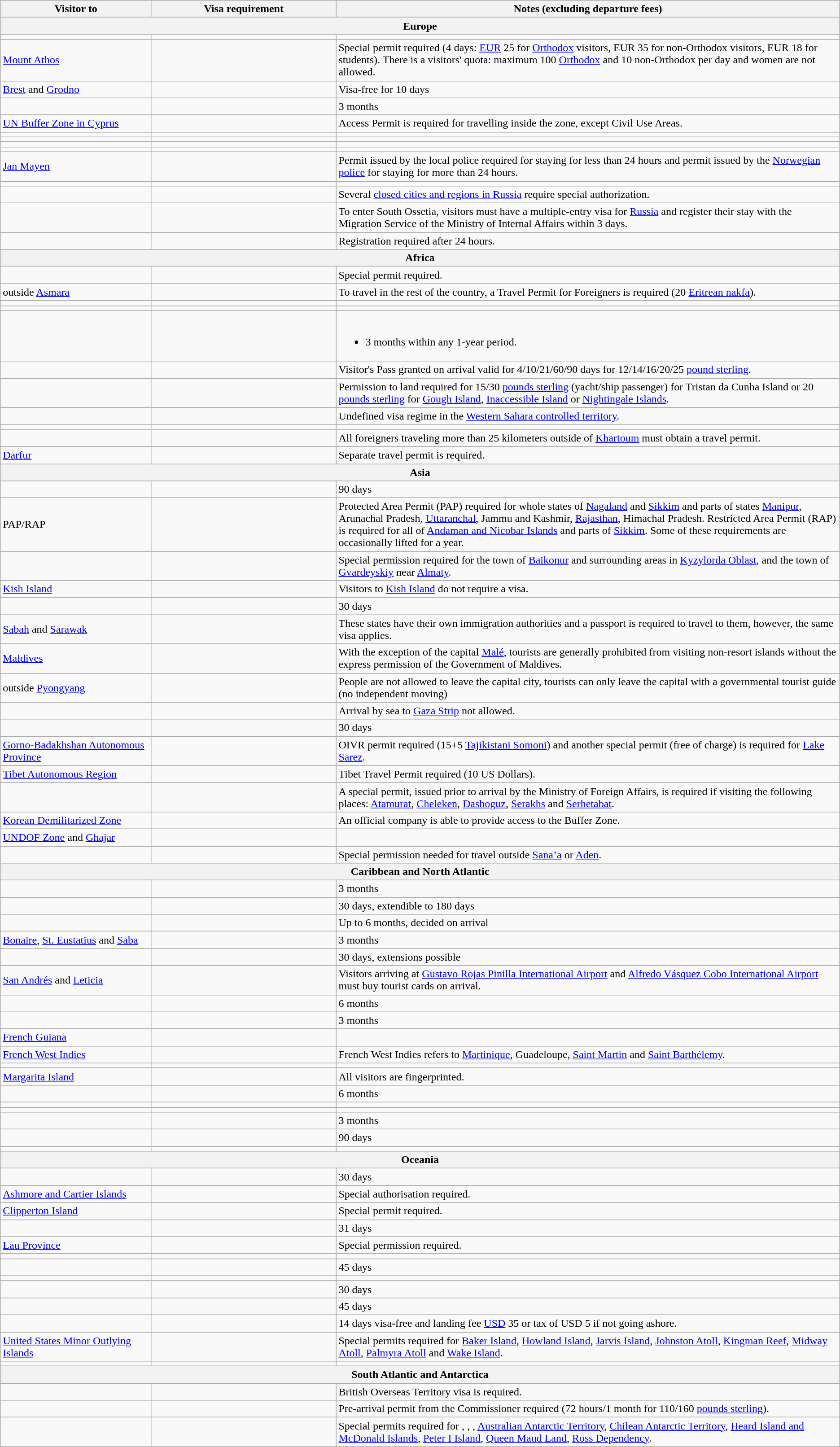<table class="wikitable sortable sticky-header" style="text-align: left; table-layout: fixed; ">
<tr>
<th style="width:18%;">Visitor to</th>
<th style="width:22%;">Visa requirement</th>
<th>Notes (excluding departure fees)</th>
</tr>
<tr>
<th colspan="3">Europe</th>
</tr>
<tr>
<td></td>
<td></td>
<td></td>
</tr>
<tr>
<td> <a href='#'>Mount Athos</a></td>
<td></td>
<td>Special permit required (4 days: <a href='#'>EUR</a> 25 for <a href='#'>Orthodox</a> visitors, EUR 35 for non-Orthodox visitors, EUR 18 for students). There is a visitors' quota: maximum 100 <a href='#'>Orthodox</a> and 10 non-Orthodox per day and women are not allowed.</td>
</tr>
<tr>
<td> <a href='#'>Brest</a> and <a href='#'>Grodno</a></td>
<td></td>
<td>Visa-free for 10 days</td>
</tr>
<tr>
<td></td>
<td></td>
<td>3 months</td>
</tr>
<tr>
<td> <a href='#'>UN Buffer Zone in Cyprus</a></td>
<td></td>
<td>Access Permit is required for travelling inside the zone, except Civil Use Areas.</td>
</tr>
<tr>
<td></td>
<td></td>
<td></td>
</tr>
<tr>
<td></td>
<td></td>
<td></td>
</tr>
<tr>
<td></td>
<td></td>
<td></td>
</tr>
<tr>
<td></td>
<td></td>
<td></td>
</tr>
<tr>
<td> <a href='#'>Jan Mayen</a></td>
<td></td>
<td>Permit issued by the local police required for staying for less than 24 hours and permit issued by the <a href='#'>Norwegian police</a> for staying for more than 24 hours.</td>
</tr>
<tr>
<td></td>
<td></td>
<td></td>
</tr>
<tr>
<td></td>
<td></td>
<td>Several <a href='#'>closed cities and regions in Russia</a> require special authorization.</td>
</tr>
<tr>
<td></td>
<td></td>
<td>To enter South Ossetia, visitors must have a multiple-entry visa for <a href='#'>Russia</a> and register their stay with the Migration Service of the Ministry of Internal Affairs within 3 days.</td>
</tr>
<tr>
<td></td>
<td></td>
<td>Registration required after 24 hours.</td>
</tr>
<tr>
<th colspan="3">Africa</th>
</tr>
<tr>
<td></td>
<td></td>
<td>Special permit required.</td>
</tr>
<tr>
<td> outside <a href='#'>Asmara</a></td>
<td></td>
<td>To travel in the rest of the country, a Travel Permit for Foreigners is required (20 <a href='#'>Eritrean nakfa</a>).</td>
</tr>
<tr>
<td></td>
<td></td>
<td></td>
</tr>
<tr>
<td></td>
<td></td>
<td></td>
</tr>
<tr>
<td></td>
<td></td>
<td><br><ul><li>3 months within any 1-year period.</li></ul></td>
</tr>
<tr>
<td></td>
<td></td>
<td>Visitor's Pass granted on arrival valid for 4/10/21/60/90 days for 12/14/16/20/25 <a href='#'>pound sterling</a>.</td>
</tr>
<tr>
<td></td>
<td></td>
<td>Permission to land required for 15/30 <a href='#'>pounds sterling</a> (yacht/ship passenger) for Tristan da Cunha Island or 20 <a href='#'>pounds sterling</a> for <a href='#'>Gough Island</a>, <a href='#'>Inaccessible Island</a> or <a href='#'>Nightingale Islands</a>.</td>
</tr>
<tr>
<td></td>
<td></td>
<td>Undefined visa regime in the <a href='#'>Western Sahara controlled territory</a>.</td>
</tr>
<tr>
<td></td>
<td></td>
<td></td>
</tr>
<tr>
<td></td>
<td></td>
<td>All foreigners traveling more than 25 kilometers outside of <a href='#'>Khartoum</a> must obtain a travel permit.</td>
</tr>
<tr>
<td> <a href='#'>Darfur</a></td>
<td></td>
<td>Separate travel permit is required.</td>
</tr>
<tr>
<th colspan="3">Asia</th>
</tr>
<tr>
<td></td>
<td></td>
<td>90 days</td>
</tr>
<tr>
<td> PAP/RAP</td>
<td></td>
<td>Protected Area Permit (PAP) required for whole states of <a href='#'>Nagaland</a> and <a href='#'>Sikkim</a> and parts of states <a href='#'>Manipur</a>, Arunachal Pradesh, <a href='#'>Uttaranchal</a>, Jammu and Kashmir, <a href='#'>Rajasthan</a>, Himachal Pradesh. Restricted Area Permit (RAP) is required for all of <a href='#'>Andaman and Nicobar Islands</a> and parts of <a href='#'>Sikkim</a>. Some of these requirements are occasionally lifted for a year.</td>
</tr>
<tr>
<td></td>
<td></td>
<td>Special permission required for the town of <a href='#'>Baikonur</a> and surrounding areas in <a href='#'>Kyzylorda Oblast</a>, and the town of <a href='#'>Gvardeyskiy</a> near <a href='#'>Almaty</a>.</td>
</tr>
<tr>
<td> <a href='#'>Kish Island</a></td>
<td></td>
<td>Visitors to <a href='#'>Kish Island</a> do not require a visa.</td>
</tr>
<tr>
<td></td>
<td></td>
<td>30 days</td>
</tr>
<tr>
<td>  <a href='#'>Sabah</a> and  <a href='#'>Sarawak</a></td>
<td></td>
<td>These states have their own immigration authorities and a passport is required to travel to them, however, the same visa applies.</td>
</tr>
<tr>
<td> <a href='#'>Maldives</a></td>
<td></td>
<td>With the exception of the capital <a href='#'>Malé</a>, tourists are generally prohibited from visiting non-resort islands without the express permission of the Government of Maldives.</td>
</tr>
<tr>
<td> outside <a href='#'>Pyongyang</a></td>
<td></td>
<td>People are not allowed to leave the capital city, tourists can only leave the capital with a governmental tourist guide (no independent moving)</td>
</tr>
<tr>
<td></td>
<td></td>
<td>Arrival by sea to <a href='#'>Gaza Strip</a> not allowed.</td>
</tr>
<tr>
<td></td>
<td></td>
<td>30 days</td>
</tr>
<tr>
<td> <a href='#'>Gorno-Badakhshan Autonomous Province</a></td>
<td></td>
<td>OIVR permit required (15+5 <a href='#'>Tajikistani Somoni</a>) and another special permit (free of charge) is required for <a href='#'>Lake Sarez</a>.</td>
</tr>
<tr>
<td> <a href='#'>Tibet Autonomous Region</a></td>
<td></td>
<td>Tibet Travel Permit required (10 US Dollars).</td>
</tr>
<tr>
<td></td>
<td></td>
<td>A special permit, issued prior to arrival by the Ministry of Foreign Affairs, is required if visiting the following places: <a href='#'>Atamurat</a>, <a href='#'>Cheleken</a>, <a href='#'>Dashoguz</a>, <a href='#'>Serakhs</a> and <a href='#'>Serhetabat</a>.</td>
</tr>
<tr>
<td> <a href='#'>Korean Demilitarized Zone</a></td>
<td></td>
<td>An official company is able to provide access to the Buffer Zone.</td>
</tr>
<tr>
<td> <a href='#'>UNDOF Zone</a> and <a href='#'>Ghajar</a></td>
<td></td>
<td></td>
</tr>
<tr>
<td></td>
<td></td>
<td>Special permission needed for travel outside <a href='#'>Sana’a</a> or <a href='#'>Aden</a>.</td>
</tr>
<tr>
<th colspan="3">Caribbean and North Atlantic</th>
</tr>
<tr>
<td></td>
<td></td>
<td>3 months</td>
</tr>
<tr>
<td></td>
<td></td>
<td>30 days, extendible to 180 days</td>
</tr>
<tr>
<td></td>
<td></td>
<td>Up to 6 months, decided on arrival</td>
</tr>
<tr>
<td> <a href='#'>Bonaire</a>, <a href='#'>St. Eustatius</a> and <a href='#'>Saba</a></td>
<td></td>
<td>3 months</td>
</tr>
<tr>
<td></td>
<td></td>
<td>30 days, extensions possible</td>
</tr>
<tr>
<td> <a href='#'>San Andrés</a> and <a href='#'>Leticia</a></td>
<td></td>
<td>Visitors arriving at <a href='#'>Gustavo Rojas Pinilla International Airport</a> and <a href='#'>Alfredo Vásquez Cobo International Airport</a> must buy tourist cards on arrival.</td>
</tr>
<tr>
<td></td>
<td></td>
<td>6 months</td>
</tr>
<tr>
<td></td>
<td></td>
<td>3 months</td>
</tr>
<tr>
<td> <a href='#'>French Guiana</a></td>
<td></td>
<td></td>
</tr>
<tr>
<td> <a href='#'>French West Indies</a></td>
<td></td>
<td>French West Indies refers to <a href='#'>Martinique</a>, Guadeloupe, <a href='#'>Saint Martin</a> and <a href='#'>Saint Barthélemy</a>.</td>
</tr>
<tr>
<td></td>
<td></td>
<td></td>
</tr>
<tr>
<td> <a href='#'>Margarita Island</a></td>
<td></td>
<td>All visitors are fingerprinted.</td>
</tr>
<tr>
<td></td>
<td></td>
<td>6 months</td>
</tr>
<tr>
<td></td>
<td></td>
<td></td>
</tr>
<tr>
<td></td>
<td></td>
<td></td>
</tr>
<tr>
<td></td>
<td></td>
<td>3 months</td>
</tr>
<tr>
<td></td>
<td></td>
<td>90 days</td>
</tr>
<tr>
<td></td>
<td></td>
<td></td>
</tr>
<tr>
<th colspan="3">Oceania</th>
</tr>
<tr>
<td></td>
<td></td>
<td>30 days</td>
</tr>
<tr>
<td> <a href='#'>Ashmore and Cartier Islands</a></td>
<td></td>
<td>Special authorisation required.</td>
</tr>
<tr>
<td> <a href='#'>Clipperton Island</a></td>
<td></td>
<td>Special permit required.</td>
</tr>
<tr>
<td></td>
<td></td>
<td>31 days</td>
</tr>
<tr>
<td> <a href='#'>Lau Province</a></td>
<td></td>
<td>Special permission required.</td>
</tr>
<tr>
<td></td>
<td></td>
<td></td>
</tr>
<tr>
<td></td>
<td></td>
<td>45 days</td>
</tr>
<tr>
<td></td>
<td></td>
<td></td>
</tr>
<tr>
<td></td>
<td></td>
<td>30 days</td>
</tr>
<tr>
<td></td>
<td></td>
<td>45 days</td>
</tr>
<tr>
<td></td>
<td></td>
<td>14 days visa-free and landing fee <a href='#'>USD</a> 35 or tax of USD 5 if not going ashore.</td>
</tr>
<tr>
<td> <a href='#'>United States Minor Outlying Islands</a></td>
<td></td>
<td>Special permits required for <a href='#'>Baker Island</a>, <a href='#'>Howland Island</a>, <a href='#'>Jarvis Island</a>, <a href='#'>Johnston Atoll</a>, <a href='#'>Kingman Reef</a>, <a href='#'>Midway Atoll</a>, <a href='#'>Palmyra Atoll</a> and <a href='#'>Wake Island</a>.</td>
</tr>
<tr>
<td></td>
<td></td>
<td></td>
</tr>
<tr>
<th colspan="3">South Atlantic and Antarctica</th>
</tr>
<tr>
<td></td>
<td></td>
<td>British Overseas Territory visa is required.</td>
</tr>
<tr>
<td></td>
<td></td>
<td>Pre-arrival permit from the Commissioner required (72 hours/1 month for 110/160 <a href='#'>pounds sterling</a>).</td>
</tr>
<tr>
<td></td>
<td></td>
<td>Special permits required for , , ,  <a href='#'>Australian Antarctic Territory</a>,  <a href='#'>Chilean Antarctic Territory</a>,  <a href='#'>Heard Island and McDonald Islands</a>,  <a href='#'>Peter I Island</a>,  <a href='#'>Queen Maud Land</a>,  <a href='#'>Ross Dependency</a>.</td>
</tr>
</table>
